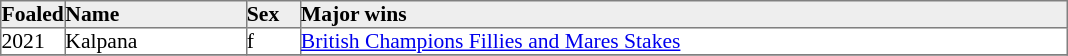<table border="1" cellpadding="0" style="border-collapse: collapse; font-size:90%">
<tr bgcolor="#eeeeee">
<td width="35px"><strong>Foaled</strong></td>
<td width="120px"><strong>Name</strong></td>
<td width="35px"><strong>Sex</strong></td>
<td width="510px"><strong>Major wins</strong></td>
</tr>
<tr>
<td>2021</td>
<td>Kalpana</td>
<td>f</td>
<td><a href='#'>British Champions Fillies and Mares Stakes</a></td>
</tr>
<tr>
</tr>
</table>
